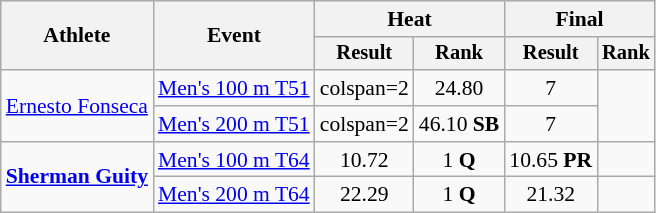<table class="wikitable" style="font-size:90%">
<tr>
<th rowspan="2">Athlete</th>
<th rowspan="2">Event</th>
<th colspan="2">Heat</th>
<th colspan="2">Final</th>
</tr>
<tr style="font-size:95%">
<th>Result</th>
<th>Rank</th>
<th>Result</th>
<th>Rank</th>
</tr>
<tr align=center>
<td align=left rowspan=2><a href='#'>Ernesto Fonseca</a></td>
<td align=left><a href='#'>Men's 100 m T51</a></td>
<td>colspan=2 </td>
<td>24.80</td>
<td>7</td>
</tr>
<tr align=center>
<td align=left><a href='#'>Men's 200 m T51</a></td>
<td>colspan=2 </td>
<td>46.10 <strong>SB</strong></td>
<td>7</td>
</tr>
<tr align=center>
<td align=left rowspan=2><strong><a href='#'>Sherman Guity</a></strong></td>
<td align=left><a href='#'>Men's 100 m T64</a></td>
<td>10.72</td>
<td>1 <strong>Q</strong></td>
<td>10.65 <strong>PR</strong></td>
<td></td>
</tr>
<tr align=center>
<td align=left><a href='#'>Men's 200 m T64</a></td>
<td>22.29</td>
<td>1 <strong>Q</strong></td>
<td>21.32</td>
<td></td>
</tr>
</table>
